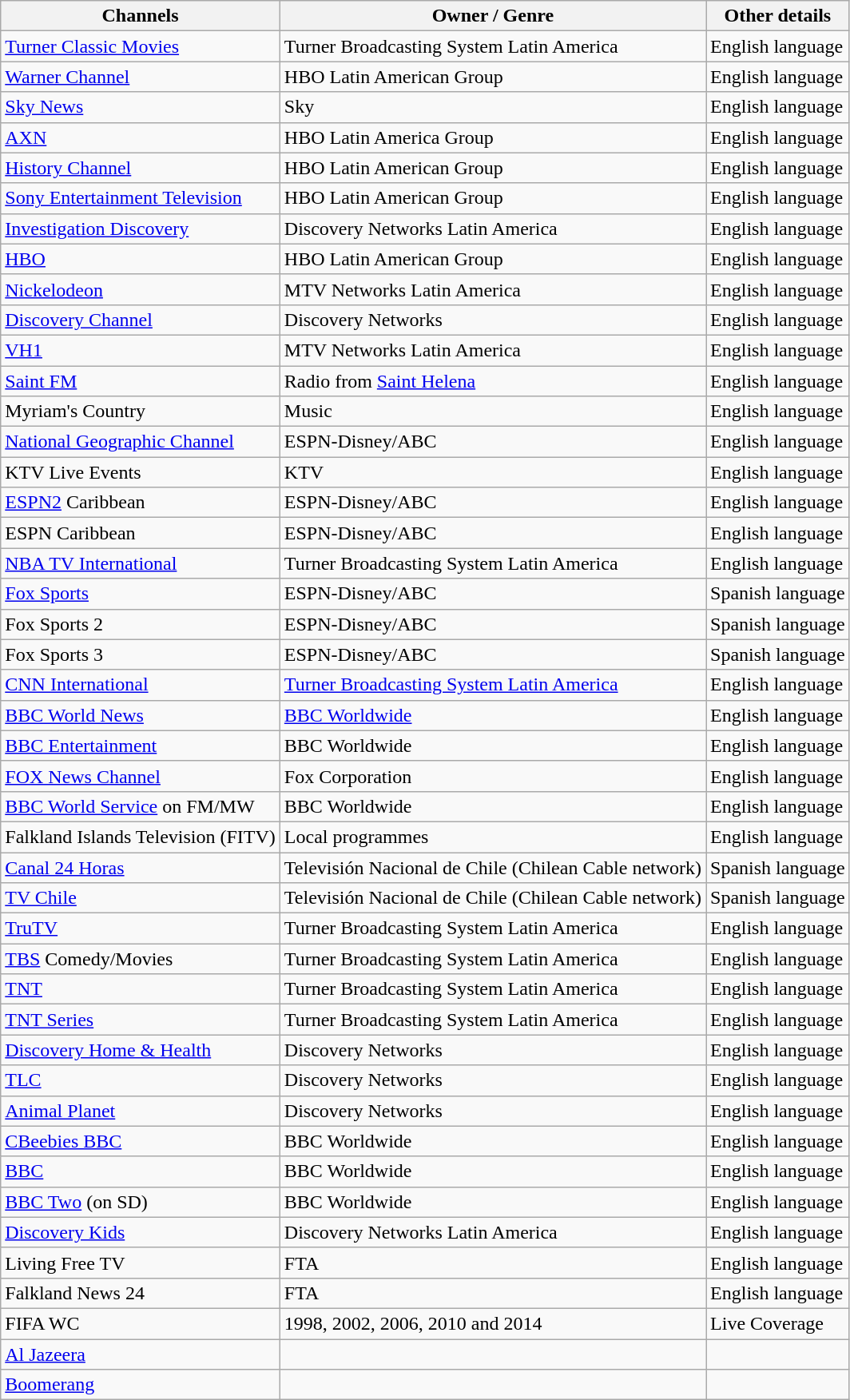<table class="wikitable sortable" border="1">
<tr>
<th>Channels</th>
<th>Owner / Genre</th>
<th>Other details</th>
</tr>
<tr>
<td><a href='#'>Turner Classic Movies</a></td>
<td>Turner Broadcasting System Latin America</td>
<td>English language</td>
</tr>
<tr>
<td><a href='#'>Warner Channel</a></td>
<td>HBO Latin American Group</td>
<td>English language</td>
</tr>
<tr>
<td><a href='#'>Sky News</a></td>
<td>Sky</td>
<td>English language</td>
</tr>
<tr>
<td><a href='#'>AXN</a></td>
<td>HBO Latin America Group</td>
<td>English language</td>
</tr>
<tr>
<td><a href='#'>History Channel</a></td>
<td>HBO Latin American Group</td>
<td>English language</td>
</tr>
<tr>
<td><a href='#'>Sony Entertainment Television</a></td>
<td>HBO Latin American Group</td>
<td>English language</td>
</tr>
<tr>
<td><a href='#'>Investigation Discovery</a></td>
<td>Discovery Networks Latin America</td>
<td>English language</td>
</tr>
<tr>
<td><a href='#'>HBO</a></td>
<td>HBO Latin American Group</td>
<td>English language</td>
</tr>
<tr>
<td><a href='#'>Nickelodeon</a></td>
<td>MTV Networks Latin America</td>
<td>English language</td>
</tr>
<tr>
<td><a href='#'>Discovery Channel</a></td>
<td>Discovery Networks</td>
<td>English language</td>
</tr>
<tr>
<td><a href='#'>VH1</a></td>
<td>MTV Networks Latin America</td>
<td>English language</td>
</tr>
<tr>
<td><a href='#'>Saint FM</a></td>
<td>Radio from <a href='#'>Saint Helena</a></td>
<td>English language</td>
</tr>
<tr>
<td>Myriam's Country</td>
<td>Music</td>
<td>English language</td>
</tr>
<tr>
<td><a href='#'>National Geographic Channel</a></td>
<td>ESPN-Disney/ABC</td>
<td>English language</td>
</tr>
<tr>
<td>KTV Live Events</td>
<td>KTV</td>
<td>English language</td>
</tr>
<tr>
<td><a href='#'>ESPN2</a> Caribbean</td>
<td>ESPN-Disney/ABC</td>
<td>English language</td>
</tr>
<tr>
<td>ESPN Caribbean</td>
<td>ESPN-Disney/ABC</td>
<td>English language</td>
</tr>
<tr>
<td><a href='#'>NBA TV International</a></td>
<td>Turner Broadcasting System Latin America</td>
<td>English language</td>
</tr>
<tr>
<td><a href='#'>Fox Sports</a></td>
<td>ESPN-Disney/ABC</td>
<td>Spanish language</td>
</tr>
<tr>
<td>Fox Sports 2</td>
<td>ESPN-Disney/ABC</td>
<td>Spanish language</td>
</tr>
<tr>
<td>Fox Sports 3</td>
<td>ESPN-Disney/ABC</td>
<td>Spanish language</td>
</tr>
<tr>
<td><a href='#'>CNN International</a></td>
<td><a href='#'>Turner Broadcasting System Latin America</a></td>
<td>English language</td>
</tr>
<tr>
<td><a href='#'>BBC World News</a></td>
<td><a href='#'>BBC Worldwide</a></td>
<td>English language</td>
</tr>
<tr>
<td><a href='#'>BBC Entertainment</a></td>
<td>BBC Worldwide</td>
<td>English language</td>
</tr>
<tr>
<td><a href='#'>FOX News Channel</a></td>
<td>Fox Corporation</td>
<td>English language</td>
</tr>
<tr>
<td><a href='#'>BBC World Service</a> on FM/MW</td>
<td>BBC Worldwide</td>
<td>English language</td>
</tr>
<tr>
<td>Falkland Islands Television (FITV)</td>
<td>Local programmes</td>
<td>English language</td>
</tr>
<tr>
<td><a href='#'>Canal 24 Horas</a></td>
<td>Televisión Nacional de Chile (Chilean Cable network)</td>
<td>Spanish language</td>
</tr>
<tr>
<td><a href='#'>TV Chile</a></td>
<td>Televisión Nacional de Chile (Chilean Cable network)</td>
<td>Spanish language</td>
</tr>
<tr>
<td><a href='#'>TruTV</a></td>
<td>Turner Broadcasting System Latin America</td>
<td>English language</td>
</tr>
<tr>
<td><a href='#'>TBS</a> Comedy/Movies</td>
<td>Turner Broadcasting System Latin America</td>
<td>English language</td>
</tr>
<tr>
<td><a href='#'>TNT</a></td>
<td>Turner Broadcasting System Latin America</td>
<td>English language</td>
</tr>
<tr>
<td><a href='#'>TNT Series</a></td>
<td>Turner Broadcasting System Latin America</td>
<td>English language</td>
</tr>
<tr>
<td><a href='#'>Discovery Home & Health</a></td>
<td>Discovery Networks</td>
<td>English language</td>
</tr>
<tr>
<td><a href='#'>TLC</a></td>
<td>Discovery Networks</td>
<td>English language</td>
</tr>
<tr>
<td><a href='#'>Animal Planet</a></td>
<td>Discovery Networks</td>
<td>English language</td>
</tr>
<tr>
<td><a href='#'>CBeebies BBC</a></td>
<td>BBC Worldwide</td>
<td>English language</td>
</tr>
<tr>
<td><a href='#'>BBC</a></td>
<td>BBC Worldwide</td>
<td>English language</td>
</tr>
<tr>
<td><a href='#'>BBC Two</a> (on SD)</td>
<td>BBC Worldwide</td>
<td>English language</td>
</tr>
<tr>
<td><a href='#'>Discovery Kids</a></td>
<td>Discovery Networks Latin America</td>
<td>English language</td>
</tr>
<tr>
<td>Living Free TV</td>
<td>FTA</td>
<td>English language</td>
</tr>
<tr>
<td>Falkland News 24</td>
<td>FTA</td>
<td>English language</td>
</tr>
<tr>
<td>FIFA WC</td>
<td>1998, 2002, 2006, 2010 and 2014</td>
<td>Live Coverage</td>
</tr>
<tr>
<td><a href='#'>Al Jazeera</a></td>
<td></td>
<td></td>
</tr>
<tr>
<td><a href='#'>Boomerang</a></td>
<td></td>
<td></td>
</tr>
</table>
